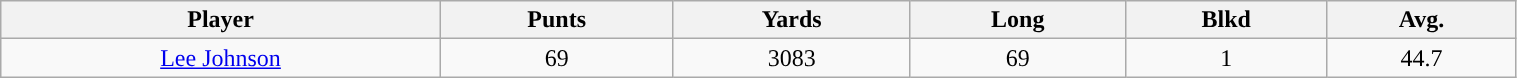<table class="wikitable" width="80%" style="text-align:center">
<tr>
<th>Player</th>
<th>Punts</th>
<th>Yards</th>
<th>Long</th>
<th>Blkd</th>
<th>Avg.</th>
</tr>
<tr>
<td><a href='#'>Lee Johnson</a></td>
<td>69</td>
<td>3083</td>
<td>69</td>
<td>1</td>
<td>44.7</td>
</tr>
</table>
